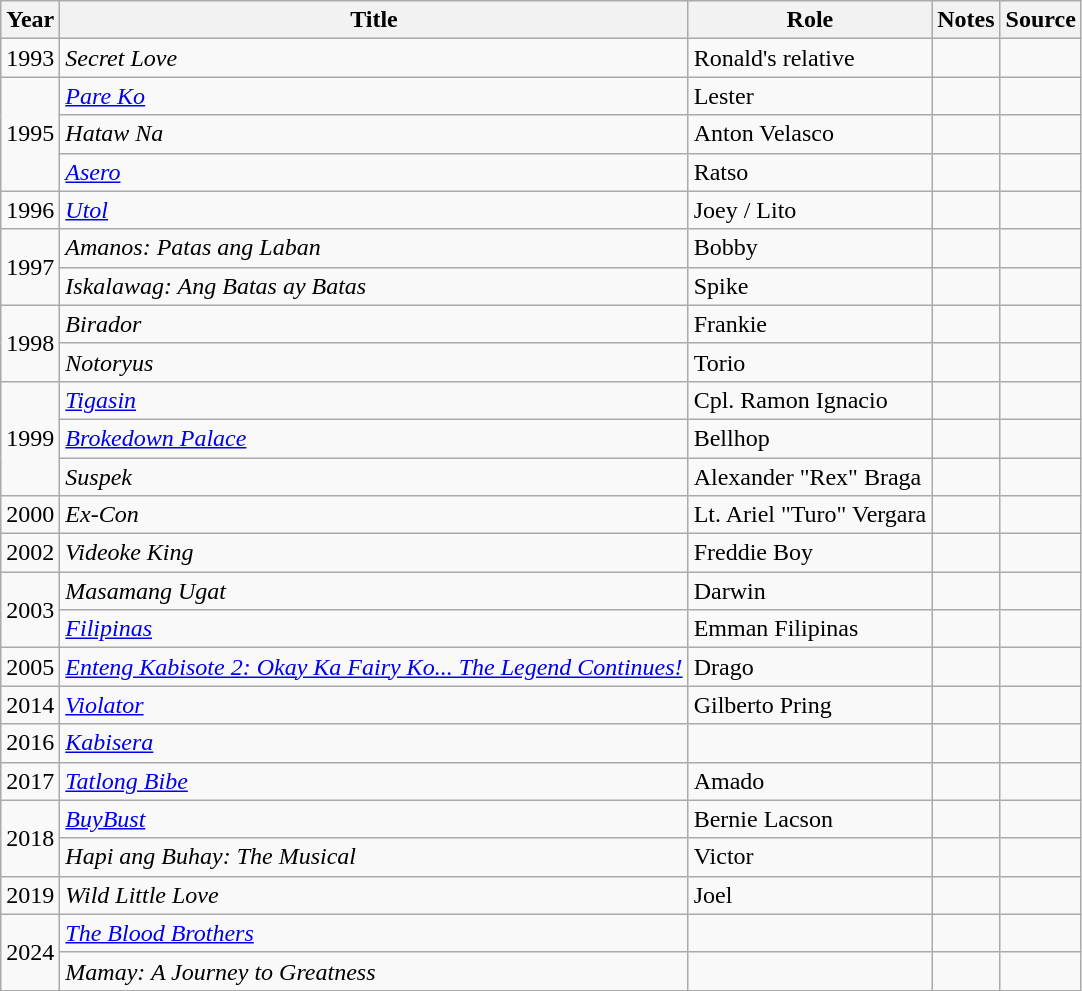<table class="wikitable sortable" >
<tr>
<th>Year</th>
<th>Title</th>
<th>Role</th>
<th class="unsortable">Notes </th>
<th class="unsortable">Source </th>
</tr>
<tr>
<td>1993</td>
<td><em>Secret Love</em></td>
<td>Ronald's relative</td>
<td></td>
<td></td>
</tr>
<tr>
<td rowspan="3">1995</td>
<td><em><a href='#'>Pare Ko</a></em></td>
<td>Lester</td>
<td></td>
<td></td>
</tr>
<tr>
<td><em>Hataw Na</em></td>
<td>Anton Velasco</td>
<td></td>
<td></td>
</tr>
<tr>
<td><em><a href='#'>Asero</a></em></td>
<td>Ratso</td>
<td></td>
<td></td>
</tr>
<tr>
<td>1996</td>
<td><em><a href='#'>Utol</a></em></td>
<td>Joey / Lito</td>
<td></td>
<td></td>
</tr>
<tr>
<td rowspan="2">1997</td>
<td><em>Amanos: Patas ang Laban</em></td>
<td>Bobby</td>
<td></td>
<td></td>
</tr>
<tr>
<td><em>Iskalawag: Ang Batas ay Batas</em></td>
<td>Spike</td>
<td></td>
<td></td>
</tr>
<tr>
<td rowspan="2">1998</td>
<td><em>Birador</em></td>
<td>Frankie</td>
<td></td>
<td></td>
</tr>
<tr>
<td><em>Notoryus</em></td>
<td>Torio</td>
<td></td>
<td></td>
</tr>
<tr>
<td rowspan="3">1999</td>
<td><em><a href='#'>Tigasin</a></em></td>
<td>Cpl. Ramon Ignacio</td>
<td></td>
<td></td>
</tr>
<tr>
<td><em><a href='#'>Brokedown Palace</a></em></td>
<td>Bellhop</td>
<td></td>
<td></td>
</tr>
<tr>
<td><em>Suspek</em></td>
<td>Alexander "Rex" Braga</td>
<td></td>
<td></td>
</tr>
<tr>
<td>2000</td>
<td><em>Ex-Con</em></td>
<td>Lt. Ariel "Turo" Vergara</td>
<td></td>
<td></td>
</tr>
<tr>
<td>2002</td>
<td><em>Videoke King</em></td>
<td>Freddie Boy</td>
<td></td>
<td></td>
</tr>
<tr>
<td rowspan="2">2003</td>
<td><em>Masamang Ugat</em></td>
<td>Darwin</td>
<td></td>
<td></td>
</tr>
<tr>
<td><em><a href='#'>Filipinas</a></em></td>
<td>Emman Filipinas</td>
<td></td>
<td></td>
</tr>
<tr>
<td>2005</td>
<td><em><a href='#'>Enteng Kabisote 2: Okay Ka Fairy Ko... The Legend Continues!</a></em></td>
<td>Drago</td>
<td></td>
<td></td>
</tr>
<tr>
<td>2014</td>
<td><em><a href='#'>Violator</a></em></td>
<td>Gilberto Pring</td>
<td></td>
<td></td>
</tr>
<tr>
<td>2016</td>
<td><em><a href='#'>Kabisera</a></em></td>
<td></td>
<td></td>
<td></td>
</tr>
<tr>
<td>2017</td>
<td><em><a href='#'>Tatlong Bibe</a></em></td>
<td>Amado</td>
<td></td>
<td></td>
</tr>
<tr>
<td rowspan="2">2018</td>
<td><em><a href='#'>BuyBust</a></em></td>
<td>Bernie Lacson</td>
<td></td>
<td></td>
</tr>
<tr>
<td><em>Hapi ang Buhay: The Musical</em></td>
<td>Victor</td>
<td></td>
<td></td>
</tr>
<tr>
<td>2019</td>
<td><em>Wild Little Love</em></td>
<td>Joel</td>
<td></td>
<td></td>
</tr>
<tr>
<td rowspan="2">2024</td>
<td><em><a href='#'>The Blood Brothers</a></em></td>
<td></td>
<td></td>
<td></td>
</tr>
<tr>
<td><em>Mamay: A Journey to Greatness</em></td>
<td></td>
<td></td>
<td></td>
</tr>
</table>
